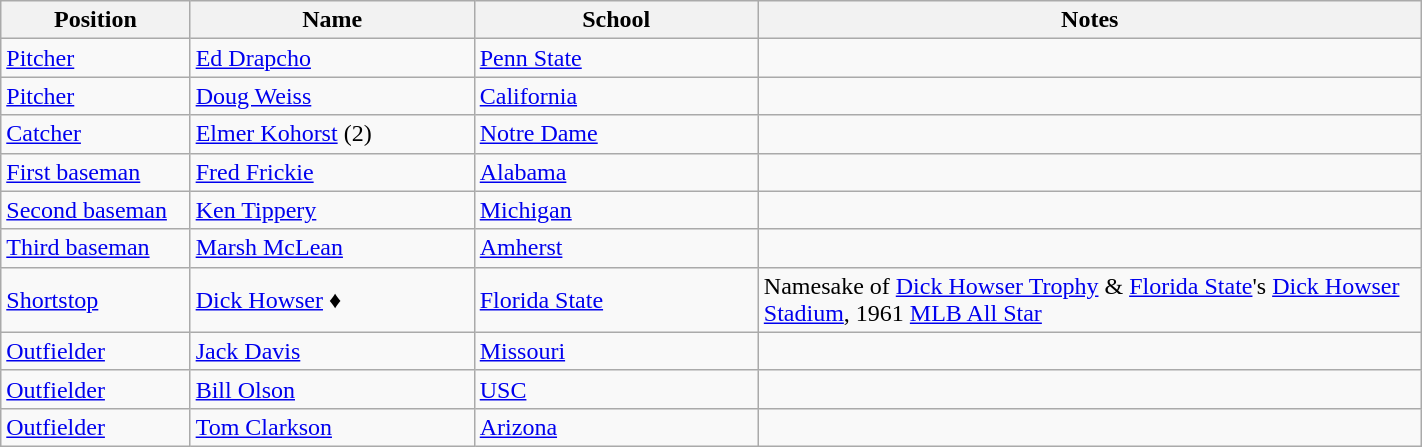<table class="wikitable sortable" style="width:75%;">
<tr>
<th width=10%>Position</th>
<th width=15%>Name</th>
<th width=15%>School</th>
<th width=35% class="unsortable">Notes</th>
</tr>
<tr>
<td><a href='#'>Pitcher</a></td>
<td><a href='#'>Ed Drapcho</a></td>
<td><a href='#'>Penn State</a></td>
<td></td>
</tr>
<tr>
<td><a href='#'>Pitcher</a></td>
<td><a href='#'>Doug Weiss</a></td>
<td><a href='#'>California</a></td>
<td></td>
</tr>
<tr>
<td><a href='#'>Catcher</a></td>
<td><a href='#'>Elmer Kohorst</a> (2)</td>
<td><a href='#'>Notre Dame</a></td>
<td></td>
</tr>
<tr>
<td><a href='#'>First baseman</a></td>
<td><a href='#'>Fred Frickie</a></td>
<td><a href='#'>Alabama</a></td>
<td></td>
</tr>
<tr>
<td><a href='#'>Second baseman</a></td>
<td><a href='#'>Ken Tippery</a></td>
<td><a href='#'>Michigan</a></td>
<td></td>
</tr>
<tr>
<td><a href='#'>Third baseman</a></td>
<td><a href='#'>Marsh McLean</a></td>
<td><a href='#'>Amherst</a></td>
<td></td>
</tr>
<tr>
<td><a href='#'>Shortstop</a></td>
<td><a href='#'>Dick Howser</a> ♦</td>
<td><a href='#'>Florida State</a></td>
<td>Namesake of <a href='#'>Dick Howser Trophy</a> & <a href='#'>Florida State</a>'s <a href='#'>Dick Howser Stadium</a>, 1961 <a href='#'>MLB All Star</a></td>
</tr>
<tr>
<td><a href='#'>Outfielder</a></td>
<td><a href='#'>Jack Davis</a></td>
<td><a href='#'>Missouri</a></td>
<td></td>
</tr>
<tr>
<td><a href='#'>Outfielder</a></td>
<td><a href='#'>Bill Olson</a></td>
<td><a href='#'>USC</a></td>
<td></td>
</tr>
<tr>
<td><a href='#'>Outfielder</a></td>
<td><a href='#'>Tom Clarkson</a></td>
<td><a href='#'>Arizona</a></td>
<td></td>
</tr>
</table>
